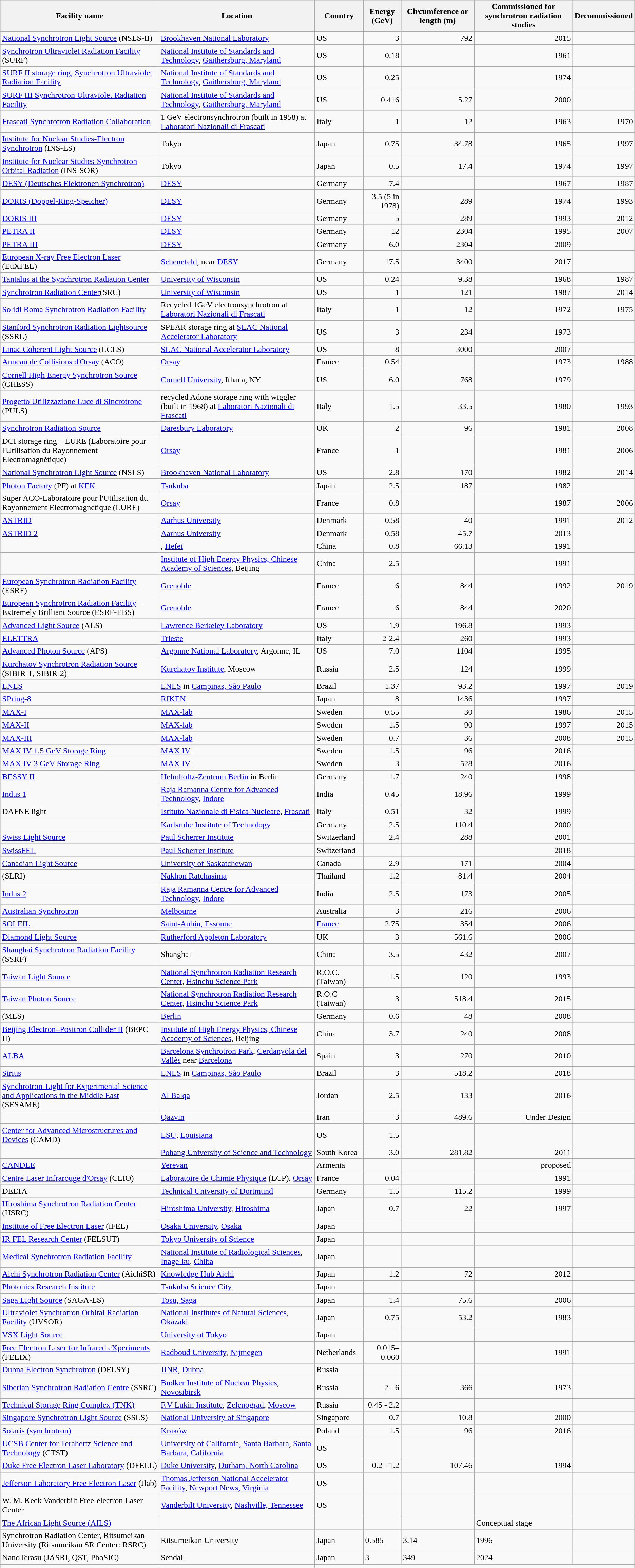<table class="wikitable sortable">
<tr>
<th>Facility name</th>
<th>Location</th>
<th>Country</th>
<th>Energy (GeV)</th>
<th>Circumference or length (m)</th>
<th>Commissioned for synchrotron radiation studies</th>
<th>Decommissioned</th>
</tr>
<tr>
<td><a href='#'>National Synchrotron Light Source</a> (NSLS-II)</td>
<td><a href='#'>Brookhaven National Laboratory</a></td>
<td>US</td>
<td align="right">3</td>
<td align="right">792</td>
<td align="right">2015</td>
<td></td>
</tr>
<tr>
<td><a href='#'>Synchrotron Ultraviolet Radiation Facility</a> (SURF)</td>
<td><a href='#'>National Institute of Standards and Technology</a>, <a href='#'>Gaithersburg, Maryland</a></td>
<td>US</td>
<td align="right">0.18</td>
<td align="right"></td>
<td align="right">1961</td>
<td align="right"></td>
</tr>
<tr>
<td><a href='#'>SURF II storage ring, Synchrotron Ultraviolet Radiation Facility</a></td>
<td><a href='#'>National Institute of Standards and Technology</a>, <a href='#'>Gaithersburg, Maryland</a></td>
<td>US</td>
<td align="right">0.25</td>
<td align="right"></td>
<td align="right">1974</td>
<td align="right"></td>
</tr>
<tr>
<td><a href='#'>SURF III Synchrotron Ultraviolet Radiation Facility</a></td>
<td><a href='#'>National Institute of Standards and Technology</a>, <a href='#'>Gaithersburg, Maryland</a></td>
<td>US</td>
<td align="right">0.416</td>
<td align="right">5.27</td>
<td align="right">2000</td>
<td align="right"></td>
</tr>
<tr>
<td><a href='#'>Frascati Synchrotron Radiation Collaboration</a></td>
<td>1 GeV electronsynchrotron (built in 1958) at<br><a href='#'>Laboratori Nazionali di Frascati</a></td>
<td>Italy</td>
<td align="right">1</td>
<td align="right">12</td>
<td align="right">1963</td>
<td align="right">1970</td>
</tr>
<tr>
<td><a href='#'>Institute for Nuclear Studies-Electron Synchrotron</a> (INS-ES)</td>
<td>Tokyo</td>
<td>Japan</td>
<td align="right">0.75</td>
<td align="right">34.78</td>
<td align="right">1965</td>
<td align="right">1997</td>
</tr>
<tr>
<td><a href='#'>Institute for Nuclear Studies-Synchrotron Orbital Radiation</a> (INS-SOR)</td>
<td>Tokyo</td>
<td>Japan</td>
<td align="right">0.5</td>
<td align="right">17.4</td>
<td align="right">1974</td>
<td align="right">1997</td>
</tr>
<tr>
<td><a href='#'>DESY (Deutsches Elektronen Synchrotron)</a></td>
<td><a href='#'>DESY</a></td>
<td>Germany</td>
<td align="right">7.4</td>
<td align="right"></td>
<td align="right">1967</td>
<td align="right">1987</td>
</tr>
<tr>
<td><a href='#'>DORIS (Doppel-Ring-Speicher)</a></td>
<td><a href='#'>DESY</a></td>
<td>Germany</td>
<td align="right">3.5 (5 in 1978)</td>
<td align="right">289</td>
<td align="right">1974</td>
<td align="right">1993</td>
</tr>
<tr>
<td><a href='#'>DORIS III</a></td>
<td><a href='#'>DESY</a></td>
<td>Germany</td>
<td align="right">5</td>
<td align="right">289</td>
<td align="right">1993</td>
<td align="right">2012</td>
</tr>
<tr>
<td><a href='#'>PETRA II</a></td>
<td><a href='#'>DESY</a></td>
<td>Germany</td>
<td align="right">12</td>
<td align="right">2304</td>
<td align="right">1995</td>
<td align="right">2007</td>
</tr>
<tr>
<td><a href='#'>PETRA III</a></td>
<td><a href='#'>DESY</a></td>
<td>Germany</td>
<td align="right">6.0</td>
<td align="right">2304</td>
<td align="right">2009</td>
<td align="right"></td>
</tr>
<tr>
<td><a href='#'>European X-ray Free Electron Laser</a> (EuXFEL)</td>
<td><a href='#'>Schenefeld</a>, near <a href='#'>DESY</a></td>
<td>Germany</td>
<td align="right">17.5</td>
<td align="right">3400</td>
<td align="right">2017</td>
<td></td>
</tr>
<tr>
<td><a href='#'>Tantalus at the Synchrotron Radiation Center</a></td>
<td><a href='#'>University of Wisconsin</a></td>
<td>US</td>
<td align="right">0.24</td>
<td align="right">9.38</td>
<td align="right">1968</td>
<td align="right">1987</td>
</tr>
<tr>
<td><a href='#'>Synchrotron Radiation Center</a>(SRC)</td>
<td><a href='#'>University of Wisconsin</a></td>
<td>US</td>
<td align="right">1</td>
<td align="right">121</td>
<td align="right">1987</td>
<td align="right">2014</td>
</tr>
<tr>
<td><a href='#'>Solidi Roma Synchrotron Radiation Facility</a></td>
<td>Recycled 1GeV electronsynchrotron at <a href='#'>Laboratori Nazionali di Frascati</a></td>
<td>Italy</td>
<td align="right">1</td>
<td align="right">12</td>
<td align="right">1972</td>
<td align="right">1975</td>
</tr>
<tr>
<td><a href='#'>Stanford Synchrotron Radiation Lightsource</a> (SSRL)</td>
<td>SPEAR storage ring at <a href='#'>SLAC National Accelerator Laboratory</a></td>
<td>US</td>
<td align="right">3</td>
<td align="right">234</td>
<td align="right">1973</td>
<td align="right"></td>
</tr>
<tr>
<td><a href='#'>Linac Coherent Light Source</a> (LCLS)</td>
<td><a href='#'>SLAC National Accelerator Laboratory</a></td>
<td>US</td>
<td align="right">8</td>
<td align="right">3000</td>
<td align="right">2007</td>
<td align="right"></td>
</tr>
<tr>
<td><a href='#'>Anneau de Collisions d'Orsay</a> (ACO)</td>
<td><a href='#'>Orsay</a></td>
<td>France</td>
<td align="right">0.54</td>
<td align="right"></td>
<td align="right">1973</td>
<td align="right">1988</td>
</tr>
<tr>
<td><a href='#'>Cornell High Energy Synchrotron Source</a> (CHESS)</td>
<td><a href='#'>Cornell University</a>, Ithaca, NY</td>
<td>US</td>
<td align="right">6.0</td>
<td align="right">768</td>
<td align="right">1979</td>
<td align="right"></td>
</tr>
<tr>
<td><a href='#'>Progetto Utilizzazione Luce di Sincrotrone</a> (PULS)</td>
<td>recycled Adone storage ring with wiggler (built in 1968) at <a href='#'>Laboratori Nazionali di Frascati</a></td>
<td>Italy</td>
<td align="right">1.5</td>
<td align="right">33.5</td>
<td align="right">1980</td>
<td align="right">1993</td>
</tr>
<tr>
<td><a href='#'>Synchrotron Radiation Source</a></td>
<td><a href='#'>Daresbury Laboratory</a></td>
<td>UK</td>
<td align="right">2</td>
<td align="right">96</td>
<td align="right">1981</td>
<td align="right">2008</td>
</tr>
<tr>
<td> DCI storage ring – LURE (Laboratoire pour l'Utilisation du Rayonnement Electromagnétique)</td>
<td><a href='#'>Orsay</a></td>
<td>France</td>
<td align="right">1</td>
<td align="right"></td>
<td align="right">1981</td>
<td align="right">2006</td>
</tr>
<tr>
<td><a href='#'>National Synchrotron Light Source</a> (NSLS)</td>
<td><a href='#'>Brookhaven National Laboratory</a></td>
<td>US</td>
<td align="right">2.8</td>
<td align="right">170</td>
<td align="right">1982</td>
<td align="right">2014</td>
</tr>
<tr>
<td><a href='#'>Photon Factory</a> (PF) at <a href='#'>KEK</a></td>
<td><a href='#'>Tsukuba</a></td>
<td>Japan</td>
<td align="right">2.5</td>
<td align="right">187</td>
<td align="right">1982</td>
<td align="right"></td>
</tr>
<tr>
<td>Super ACO-Laboratoire pour l'Utilisation du Rayonnement Electromagnétique (LURE)</td>
<td><a href='#'>Orsay</a></td>
<td>France</td>
<td align="right">0.8</td>
<td align="right"></td>
<td align="right">1987</td>
<td align="right">2006</td>
</tr>
<tr>
<td><a href='#'>ASTRID</a></td>
<td><a href='#'>Aarhus University</a></td>
<td>Denmark</td>
<td align="right">0.58</td>
<td align="right">40</td>
<td align="right">1991</td>
<td align="right">2012</td>
</tr>
<tr>
<td><a href='#'>ASTRID 2</a></td>
<td><a href='#'>Aarhus University</a></td>
<td>Denmark</td>
<td align="right">0.58</td>
<td align="right">45.7</td>
<td align="right">2013</td>
<td align="right"></td>
</tr>
<tr>
<td></td>
<td>, <a href='#'>Hefei</a></td>
<td>China</td>
<td align="right">0.8</td>
<td align="right">66.13</td>
<td align="right">1991</td>
<td align="right"></td>
</tr>
<tr>
<td></td>
<td><a href='#'>Institute of High Energy Physics, Chinese Academy of Sciences</a>, Beijing</td>
<td>China</td>
<td align="right">2.5</td>
<td align="right"></td>
<td align="right">1991</td>
<td align="right"></td>
</tr>
<tr>
<td><a href='#'>European Synchrotron Radiation Facility</a> (ESRF)</td>
<td><a href='#'>Grenoble</a></td>
<td>France</td>
<td align="right">6</td>
<td align="right">844</td>
<td align="right">1992</td>
<td align="right">2019</td>
</tr>
<tr>
<td><a href='#'>European Synchrotron Radiation Facility</a> – Extremely Brilliant Source (ESRF-EBS)</td>
<td><a href='#'>Grenoble</a></td>
<td>France</td>
<td align="right">6</td>
<td align="right">844</td>
<td align="right">2020</td>
<td align="right"></td>
</tr>
<tr>
<td><a href='#'>Advanced Light Source</a> (ALS)</td>
<td><a href='#'>Lawrence Berkeley Laboratory</a></td>
<td>US</td>
<td align="right">1.9</td>
<td align="right">196.8</td>
<td align="right">1993</td>
<td align="right"></td>
</tr>
<tr>
<td><a href='#'>ELETTRA</a></td>
<td><a href='#'>Trieste</a></td>
<td>Italy</td>
<td align="right">2-2.4</td>
<td align="right">260</td>
<td align="right">1993</td>
<td align="right"></td>
</tr>
<tr>
<td><a href='#'>Advanced Photon Source</a> (APS)</td>
<td><a href='#'>Argonne National Laboratory</a>, Argonne, IL</td>
<td>US</td>
<td align="right">7.0</td>
<td align="right">1104</td>
<td align="right">1995</td>
<td align="right"></td>
</tr>
<tr>
<td><a href='#'>Kurchatov Synchrotron Radiation Source</a> (SIBIR-1, SIBIR-2)</td>
<td><a href='#'>Kurchatov Institute</a>, Moscow</td>
<td>Russia</td>
<td align="right">2.5</td>
<td align="right">124</td>
<td align="right">1999</td>
<td align="right"></td>
</tr>
<tr>
<td><a href='#'>LNLS</a></td>
<td><a href='#'>LNLS</a> in <a href='#'>Campinas, São Paulo</a></td>
<td>Brazil</td>
<td align="right">1.37</td>
<td align="right">93.2</td>
<td align="right">1997</td>
<td align="right">2019</td>
</tr>
<tr>
<td><a href='#'>SPring-8</a></td>
<td><a href='#'>RIKEN</a></td>
<td>Japan</td>
<td align="right">8</td>
<td align="right">1436</td>
<td align="right">1997</td>
<td align="right"></td>
</tr>
<tr>
<td><a href='#'>MAX-I</a></td>
<td><a href='#'>MAX-lab</a></td>
<td>Sweden</td>
<td align="right">0.55</td>
<td align="right">30</td>
<td align="right">1986</td>
<td align="right">2015</td>
</tr>
<tr>
<td><a href='#'>MAX-II</a></td>
<td><a href='#'>MAX-lab</a></td>
<td>Sweden</td>
<td align="right">1.5</td>
<td align="right">90</td>
<td align="right">1997</td>
<td align="right">2015</td>
</tr>
<tr>
<td><a href='#'>MAX-III</a></td>
<td><a href='#'>MAX-lab</a></td>
<td>Sweden</td>
<td align="right">0.7</td>
<td align="right">36</td>
<td align="right">2008</td>
<td align="right">2015</td>
</tr>
<tr>
<td><a href='#'>MAX IV 1.5 GeV Storage Ring</a></td>
<td><a href='#'>MAX IV</a></td>
<td>Sweden</td>
<td align="right">1.5</td>
<td align="right">96</td>
<td align="right">2016</td>
<td align="right"></td>
</tr>
<tr>
<td><a href='#'>MAX IV 3 GeV Storage Ring</a></td>
<td><a href='#'>MAX IV</a></td>
<td>Sweden</td>
<td align="right">3</td>
<td align="right">528</td>
<td align="right">2016</td>
<td align="right"></td>
</tr>
<tr>
<td><a href='#'>BESSY II</a></td>
<td><a href='#'>Helmholtz-Zentrum Berlin</a> in Berlin</td>
<td>Germany</td>
<td align="right">1.7</td>
<td align="right">240</td>
<td align="right">1998</td>
<td align="right"></td>
</tr>
<tr>
<td><a href='#'>Indus 1</a></td>
<td><a href='#'>Raja Ramanna Centre for Advanced Technology</a>, <a href='#'>Indore</a></td>
<td>India</td>
<td align="right">0.45</td>
<td align="right">18.96</td>
<td align="right">1999</td>
<td align="right"></td>
</tr>
<tr>
<td>DAFNE light</td>
<td><a href='#'>Istituto Nazionale di Fisica Nucleare</a>, <a href='#'>Frascati</a></td>
<td>Italy</td>
<td align="right">0.51</td>
<td align="right">32</td>
<td align="right">1999</td>
<td align="right"></td>
</tr>
<tr>
<td></td>
<td><a href='#'>Karlsruhe Institute of Technology</a></td>
<td>Germany</td>
<td align="right">2.5</td>
<td align="right">110.4</td>
<td align="right">2000</td>
<td align="right"></td>
</tr>
<tr>
<td><a href='#'>Swiss Light Source</a></td>
<td><a href='#'>Paul Scherrer Institute</a></td>
<td>Switzerland</td>
<td align="right">2.4</td>
<td align="right">288</td>
<td align="right">2001</td>
<td align="right"></td>
</tr>
<tr>
<td><a href='#'>SwissFEL</a></td>
<td><a href='#'>Paul Scherrer Institute</a></td>
<td>Switzerland</td>
<td align="right"></td>
<td align="right"></td>
<td align="right">2018</td>
<td align="right"></td>
</tr>
<tr>
<td><a href='#'>Canadian Light Source</a></td>
<td><a href='#'>University of Saskatchewan</a></td>
<td>Canada</td>
<td align="right">2.9</td>
<td align="right">171</td>
<td align="right">2004</td>
<td align="right"></td>
</tr>
<tr>
<td> (SLRI)</td>
<td><a href='#'>Nakhon Ratchasima</a></td>
<td>Thailand</td>
<td align="right">1.2</td>
<td align="right">81.4</td>
<td align="right">2004</td>
<td align="right"></td>
</tr>
<tr>
<td><a href='#'>Indus 2</a></td>
<td><a href='#'>Raja Ramanna Centre for Advanced Technology</a>, <a href='#'>Indore</a></td>
<td>India</td>
<td align="right">2.5</td>
<td align="right">173</td>
<td align="right">2005</td>
<td align="right"></td>
</tr>
<tr>
<td><a href='#'>Australian Synchrotron</a></td>
<td><a href='#'>Melbourne</a></td>
<td>Australia</td>
<td align="right">3</td>
<td align="right">216</td>
<td align="right">2006</td>
<td align="right"></td>
</tr>
<tr>
<td><a href='#'>SOLEIL</a></td>
<td><a href='#'>Saint-Aubin, Essonne</a></td>
<td><a href='#'>France</a></td>
<td align="right">2.75</td>
<td align="right">354</td>
<td align="right">2006</td>
<td align="right"></td>
</tr>
<tr>
<td><a href='#'>Diamond Light Source</a></td>
<td><a href='#'>Rutherford Appleton Laboratory</a></td>
<td>UK</td>
<td align="right">3</td>
<td align="right">561.6</td>
<td align="right">2006</td>
<td align="right"></td>
</tr>
<tr>
<td><a href='#'>Shanghai Synchrotron Radiation Facility</a> (SSRF)</td>
<td>Shanghai</td>
<td>China</td>
<td align="right">3.5</td>
<td align="right">432</td>
<td align="right">2007</td>
<td align="right"></td>
</tr>
<tr>
<td><a href='#'>Taiwan Light Source</a></td>
<td><a href='#'>National Synchrotron Radiation Research Center</a>, <a href='#'>Hsinchu Science Park</a></td>
<td>R.O.C. (Taiwan)</td>
<td align="right">1.5</td>
<td align="right">120</td>
<td align="right">1993</td>
<td align="right"></td>
</tr>
<tr>
<td><a href='#'>Taiwan Photon Source</a></td>
<td><a href='#'>National Synchrotron Radiation Research Center</a>, <a href='#'>Hsinchu Science Park</a></td>
<td>R.O.C (Taiwan)</td>
<td align="right">3</td>
<td align="right">518.4</td>
<td align="right">2015</td>
<td align="right"></td>
</tr>
<tr>
<td> (MLS)</td>
<td><a href='#'>Berlin</a></td>
<td>Germany</td>
<td align="right">0.6</td>
<td align="right">48</td>
<td align="right">2008</td>
<td align="right"></td>
</tr>
<tr>
<td><a href='#'>Beijing Electron–Positron Collider II</a> (BEPC II)</td>
<td><a href='#'>Institute of High Energy Physics, Chinese Academy of Sciences</a>, Beijing</td>
<td>China</td>
<td align="right">3.7</td>
<td align="right">240</td>
<td align="right">2008</td>
<td align="right"></td>
</tr>
<tr>
<td><a href='#'>ALBA</a></td>
<td><a href='#'>Barcelona Synchrotron Park</a>, <a href='#'>Cerdanyola del Vallès</a> near <a href='#'>Barcelona</a></td>
<td>Spain</td>
<td align="right">3</td>
<td align="right">270</td>
<td align="right">2010</td>
<td align="right"></td>
</tr>
<tr>
<td><a href='#'>Sirius</a></td>
<td><a href='#'>LNLS</a> in <a href='#'>Campinas, São Paulo</a></td>
<td>Brazil</td>
<td align="right">3</td>
<td align="right">518.2</td>
<td align="right">2018</td>
<td align="right"></td>
</tr>
<tr>
<td><a href='#'>Synchrotron-Light for Experimental Science and Applications in the Middle East</a> (SESAME)</td>
<td><a href='#'>Al Balqa</a></td>
<td>Jordan</td>
<td align="right">2.5</td>
<td align="right">133</td>
<td align="right">2016</td>
<td align="right"></td>
</tr>
<tr>
<td></td>
<td><a href='#'>Qazvin</a></td>
<td>Iran</td>
<td align="right">3</td>
<td align="right">489.6</td>
<td align="right">Under Design</td>
<td align="right"></td>
</tr>
<tr>
<td><a href='#'>Center for Advanced Microstructures and Devices</a> (CAMD)</td>
<td><a href='#'>LSU</a>, <a href='#'>Louisiana</a></td>
<td>US</td>
<td align="right">1.5</td>
<td align="right"></td>
<td align="right"></td>
<td align="right"></td>
</tr>
<tr>
<td></td>
<td><a href='#'>Pohang University of Science and Technology</a></td>
<td>South Korea</td>
<td align="right">3.0</td>
<td align="right">281.82</td>
<td align="right">2011</td>
<td align="right"></td>
</tr>
<tr>
<td><a href='#'>CANDLE</a></td>
<td><a href='#'>Yerevan</a></td>
<td>Armenia</td>
<td align="right"></td>
<td align="right"></td>
<td align="right">proposed</td>
<td align="right"></td>
</tr>
<tr>
<td><a href='#'>Centre Laser Infrarouge d'Orsay</a> (CLIO)</td>
<td><a href='#'>Laboratoire de Chimie Physique</a> (LCP), <a href='#'>Orsay</a></td>
<td>France</td>
<td align="right">0.04</td>
<td align="right"></td>
<td align="right">1991</td>
<td align="right"></td>
</tr>
<tr>
<td>DELTA</td>
<td><a href='#'>Technical University of Dortmund</a></td>
<td>Germany</td>
<td align="right">1.5</td>
<td align="right">115.2</td>
<td align="right">1999</td>
<td align="right"></td>
</tr>
<tr>
<td><a href='#'>Hiroshima Synchrotron Radiation Center</a> (HSRC)</td>
<td><a href='#'>Hiroshima University</a>, <a href='#'>Hiroshima</a></td>
<td>Japan</td>
<td align="right">0.7</td>
<td align="right">22</td>
<td align="right">1997</td>
<td align="right"></td>
</tr>
<tr>
<td><a href='#'>Institute of Free Electron Laser</a> (iFEL)</td>
<td><a href='#'>Osaka University</a>, <a href='#'>Osaka</a></td>
<td>Japan</td>
<td align="right"></td>
<td align="right"></td>
<td align="right"></td>
<td align="right"></td>
</tr>
<tr>
<td><a href='#'>IR FEL Research Center</a> (FELSUT)</td>
<td><a href='#'>Tokyo University of Science</a></td>
<td>Japan</td>
<td align="right"></td>
<td align="right"></td>
<td align="right"></td>
<td align="right"></td>
</tr>
<tr>
<td><a href='#'>Medical Synchrotron Radiation Facility</a></td>
<td><a href='#'>National Institute of Radiological Sciences</a>, <a href='#'>Inage-ku</a>, <a href='#'>Chiba</a></td>
<td>Japan</td>
<td align="right"></td>
<td align="right"></td>
<td align="right"></td>
<td align="right"></td>
</tr>
<tr>
<td><a href='#'>Aichi Synchrotron Radiation Center</a> (AichiSR)</td>
<td><a href='#'>Knowledge Hub Aichi</a></td>
<td>Japan</td>
<td align="right">1.2</td>
<td align="right">72</td>
<td align="right">2012</td>
<td align="right"></td>
</tr>
<tr>
<td><a href='#'>Photonics Research Institute</a></td>
<td><a href='#'>Tsukuba Science City</a></td>
<td>Japan</td>
<td align="right"></td>
<td align="right"></td>
<td align="right"></td>
<td align="right"></td>
</tr>
<tr>
<td><a href='#'>Saga Light Source</a> (SAGA-LS)</td>
<td><a href='#'>Tosu, Saga</a></td>
<td>Japan</td>
<td align="right">1.4</td>
<td align="right">75.6</td>
<td align="right">2006</td>
<td align="right"></td>
</tr>
<tr>
<td><a href='#'>Ultraviolet Synchrotron Orbital Radiation Facility</a> (UVSOR)</td>
<td><a href='#'>National Institutes of Natural Sciences</a>, <a href='#'>Okazaki</a></td>
<td>Japan</td>
<td align="right">0.75</td>
<td align="right">53.2</td>
<td align="right">1983</td>
<td align="right"></td>
</tr>
<tr>
<td><a href='#'>VSX Light Source</a></td>
<td><a href='#'>University of Tokyo</a></td>
<td>Japan</td>
<td align="right"></td>
<td align="right"></td>
<td align="right"></td>
<td align="right"></td>
</tr>
<tr>
<td><a href='#'>Free Electron Laser for Infrared eXperiments</a> (FELIX)</td>
<td><a href='#'>Radboud University</a>, <a href='#'>Nijmegen</a></td>
<td>Netherlands</td>
<td align="right">0.015–0.060</td>
<td align="right"></td>
<td align="right">1991</td>
<td align="right"></td>
</tr>
<tr>
<td><a href='#'>Dubna Electron Synchrotron</a> (DELSY)</td>
<td><a href='#'>JINR</a>, <a href='#'>Dubna</a></td>
<td>Russia</td>
<td align="right"></td>
<td align="right"></td>
<td align="right"></td>
<td align="right"></td>
</tr>
<tr>
<td><a href='#'>Siberian Synchrotron Radiation Centre</a> (SSRC)</td>
<td><a href='#'>Budker Institute of Nuclear Physics</a>, <a href='#'>Novosibirsk</a></td>
<td>Russia</td>
<td align="right">2 - 6</td>
<td align="right">366</td>
<td align="right">1973</td>
<td align="right"></td>
</tr>
<tr>
<td><a href='#'>Technical Storage Ring Complex (TNK)</a></td>
<td><a href='#'>F.V Lukin Institute</a>, <a href='#'>Zelenograd</a>, <a href='#'>Moscow</a></td>
<td>Russia</td>
<td align="right">0.45 - 2.2</td>
<td align="right"></td>
<td align="right"></td>
<td align="right"></td>
</tr>
<tr>
<td><a href='#'>Singapore Synchrotron Light Source</a> (SSLS)</td>
<td><a href='#'>National University of Singapore</a></td>
<td>Singapore</td>
<td align="right">0.7</td>
<td align="right">10.8</td>
<td align="right">2000</td>
<td></td>
</tr>
<tr>
<td><a href='#'>Solaris (synchrotron)</a></td>
<td><a href='#'>Kraków</a></td>
<td>Poland</td>
<td align="right">1.5</td>
<td align="right">96</td>
<td align="right">2016</td>
<td></td>
</tr>
<tr>
<td><a href='#'>UCSB Center for Terahertz Science and Technology</a> (CTST)</td>
<td><a href='#'>University of California, Santa Barbara</a>, <a href='#'>Santa Barbara, California</a></td>
<td>US</td>
<td></td>
<td></td>
<td></td>
<td></td>
</tr>
<tr>
<td><a href='#'>Duke Free Electron Laser Laboratory</a> (DFELL)</td>
<td><a href='#'>Duke University</a>, <a href='#'>Durham, North Carolina</a></td>
<td>US</td>
<td align="right">0.2 - 1.2</td>
<td align="right">107.46</td>
<td align="right">1994</td>
<td></td>
</tr>
<tr>
<td><a href='#'>Jefferson Laboratory Free Electron Laser</a> (Jlab)</td>
<td><a href='#'>Thomas Jefferson National Accelerator Facility</a>, <a href='#'>Newport News, Virginia</a></td>
<td>US</td>
<td></td>
<td></td>
<td></td>
<td></td>
</tr>
<tr>
<td>W. M. Keck Vanderbilt Free-electron Laser Center</td>
<td><a href='#'>Vanderbilt University</a>, <a href='#'>Nashville, Tennessee</a></td>
<td>US</td>
<td></td>
<td></td>
<td></td>
<td></td>
</tr>
<tr>
<td><a href='#'>The African Light Source (AfLS)</a></td>
<td></td>
<td></td>
<td></td>
<td></td>
<td>Conceptual stage</td>
<td></td>
</tr>
<tr>
<td>Synchrotron Radiation Center, Ritsumeikan University (Ritsumeikan SR Center: RSRC)</td>
<td>Ritsumeikan University</td>
<td>Japan</td>
<td>0.585</td>
<td>3.14</td>
<td>1996</td>
<td></td>
</tr>
<tr>
<td>NanoTerasu (JASRI, QST, PhoSIC)</td>
<td>Sendai</td>
<td>Japan</td>
<td>3</td>
<td>349</td>
<td>2024</td>
<td></td>
</tr>
<tr>
<td></td>
<td></td>
</tr>
</table>
